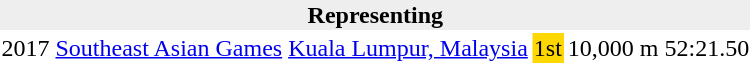<table>
<tr>
<th bgcolor="#eeeeee" colspan="6">Representing </th>
</tr>
<tr>
<td>2017</td>
<td><a href='#'>Southeast Asian Games</a></td>
<td><a href='#'>Kuala Lumpur, Malaysia</a></td>
<td bgcolor=Gold>1st</td>
<td>10,000 m</td>
<td>52:21.50</td>
</tr>
<tr>
</tr>
</table>
